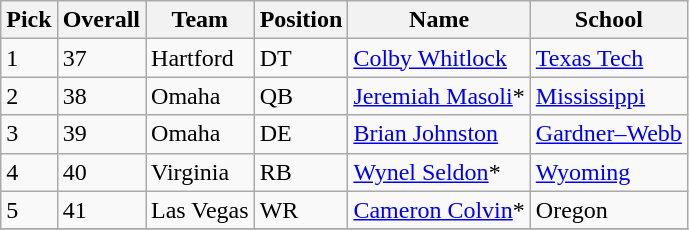<table class="wikitable">
<tr>
<th>Pick</th>
<th>Overall</th>
<th>Team</th>
<th>Position</th>
<th>Name</th>
<th>School</th>
</tr>
<tr>
<td>1</td>
<td>37</td>
<td>Hartford</td>
<td>DT</td>
<td><a href='#'>Colby Whitlock</a></td>
<td><a href='#'>Texas Tech</a></td>
</tr>
<tr>
<td>2</td>
<td>38</td>
<td>Omaha</td>
<td>QB</td>
<td><a href='#'>Jeremiah Masoli</a>*</td>
<td><a href='#'>Mississippi</a></td>
</tr>
<tr>
<td>3</td>
<td>39</td>
<td>Omaha</td>
<td>DE</td>
<td><a href='#'>Brian Johnston</a></td>
<td><a href='#'>Gardner–Webb</a></td>
</tr>
<tr>
<td>4</td>
<td>40</td>
<td>Virginia</td>
<td>RB</td>
<td><a href='#'>Wynel Seldon</a>*</td>
<td><a href='#'>Wyoming</a></td>
</tr>
<tr>
<td>5</td>
<td>41</td>
<td>Las Vegas</td>
<td>WR</td>
<td><a href='#'>Cameron Colvin</a>*</td>
<td>Oregon</td>
</tr>
<tr>
</tr>
</table>
